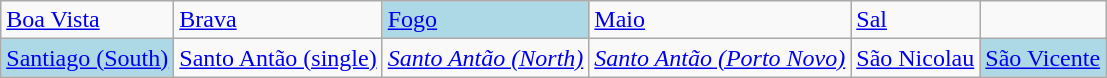<table class="wikitable">
<tr>
<td><a href='#'>Boa Vista</a></td>
<td><a href='#'>Brava</a></td>
<td bgcolor=lightblue><a href='#'>Fogo</a></td>
<td><a href='#'>Maio</a></td>
<td><a href='#'>Sal</a></td>
<td></td>
</tr>
<tr>
<td bgcolor=lightblue><a href='#'>Santiago (South)</a></td>
<td><a href='#'>Santo Antão (single)</a></td>
<td><em><a href='#'>Santo Antão (North)</a></em></td>
<td><em><a href='#'>Santo Antão (Porto Novo)</a></em></td>
<td><a href='#'>São Nicolau</a></td>
<td bgcolor=lightblue><a href='#'>São Vicente</a></td>
</tr>
</table>
